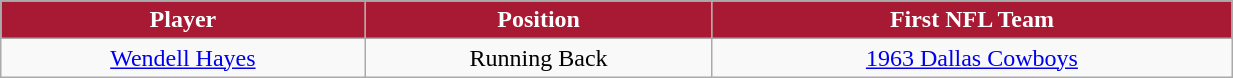<table class="wikitable" width="65%">
<tr align="center" style="background:#A81933;color:#FFFFFF;">
<td><strong>Player</strong></td>
<td><strong>Position</strong></td>
<td><strong>First NFL Team</strong></td>
</tr>
<tr align="center" bgcolor="">
<td><a href='#'>Wendell Hayes</a></td>
<td>Running Back</td>
<td><a href='#'>1963 Dallas Cowboys</a></td>
</tr>
</table>
